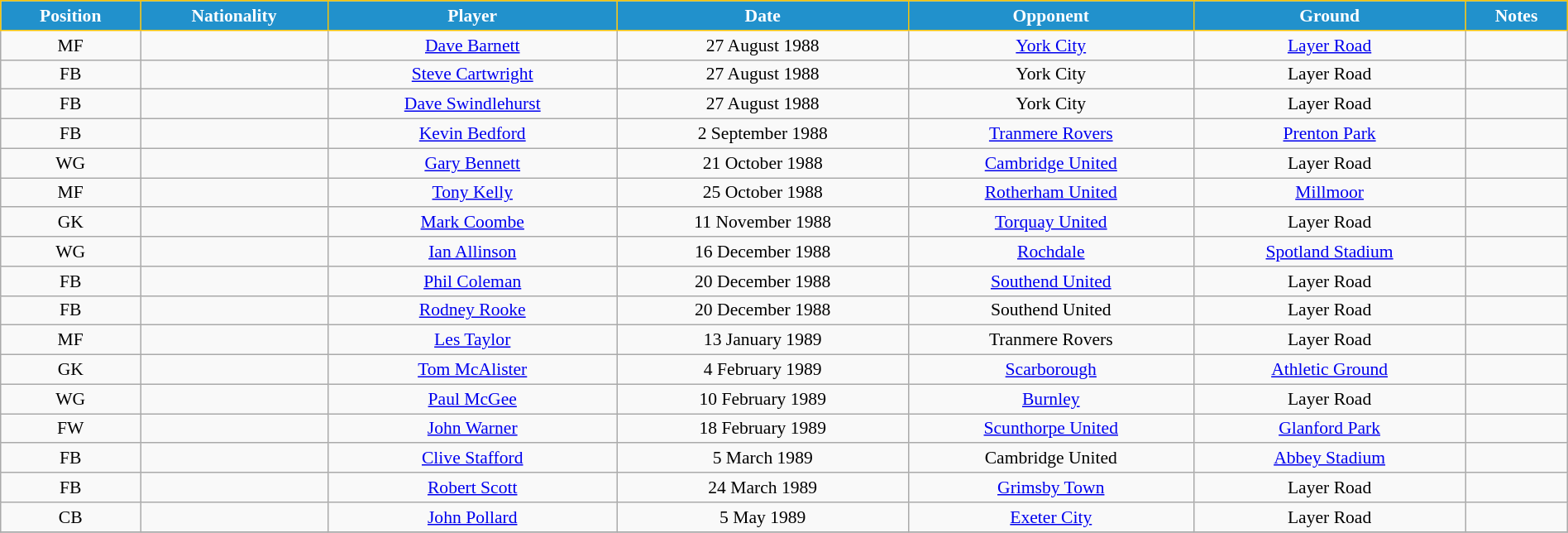<table class="wikitable" style="text-align:center; font-size:90%; width:100%;">
<tr>
<th style="background:#2191CC; color:white; border:1px solid #F7C408; text-align:center;">Position</th>
<th style="background:#2191CC; color:white; border:1px solid #F7C408; text-align:center;">Nationality</th>
<th style="background:#2191CC; color:white; border:1px solid #F7C408; text-align:center;">Player</th>
<th style="background:#2191CC; color:white; border:1px solid #F7C408; text-align:center;">Date</th>
<th style="background:#2191CC; color:white; border:1px solid #F7C408; text-align:center;">Opponent</th>
<th style="background:#2191CC; color:white; border:1px solid #F7C408; text-align:center;">Ground</th>
<th style="background:#2191CC; color:white; border:1px solid #F7C408; text-align:center;">Notes</th>
</tr>
<tr>
<td>MF</td>
<td></td>
<td><a href='#'>Dave Barnett</a></td>
<td>27 August 1988</td>
<td><a href='#'>York City</a></td>
<td><a href='#'>Layer Road</a></td>
<td></td>
</tr>
<tr>
<td>FB</td>
<td></td>
<td><a href='#'>Steve Cartwright</a></td>
<td>27 August 1988</td>
<td>York City</td>
<td>Layer Road</td>
<td></td>
</tr>
<tr>
<td>FB</td>
<td></td>
<td><a href='#'>Dave Swindlehurst</a></td>
<td>27 August 1988</td>
<td>York City</td>
<td>Layer Road</td>
<td></td>
</tr>
<tr>
<td>FB</td>
<td></td>
<td><a href='#'>Kevin Bedford</a></td>
<td>2 September 1988</td>
<td><a href='#'>Tranmere Rovers</a></td>
<td><a href='#'>Prenton Park</a></td>
<td></td>
</tr>
<tr>
<td>WG</td>
<td></td>
<td><a href='#'>Gary Bennett</a></td>
<td>21 October 1988</td>
<td><a href='#'>Cambridge United</a></td>
<td>Layer Road</td>
<td></td>
</tr>
<tr>
<td>MF</td>
<td></td>
<td><a href='#'>Tony Kelly</a></td>
<td>25 October 1988</td>
<td><a href='#'>Rotherham United</a></td>
<td><a href='#'>Millmoor</a></td>
<td></td>
</tr>
<tr>
<td>GK</td>
<td></td>
<td><a href='#'>Mark Coombe</a></td>
<td>11 November 1988</td>
<td><a href='#'>Torquay United</a></td>
<td>Layer Road</td>
<td></td>
</tr>
<tr>
<td>WG</td>
<td></td>
<td><a href='#'>Ian Allinson</a></td>
<td>16 December 1988</td>
<td><a href='#'>Rochdale</a></td>
<td><a href='#'>Spotland Stadium</a></td>
<td></td>
</tr>
<tr>
<td>FB</td>
<td></td>
<td><a href='#'>Phil Coleman</a></td>
<td>20 December 1988</td>
<td><a href='#'>Southend United</a></td>
<td>Layer Road</td>
<td></td>
</tr>
<tr>
<td>FB</td>
<td></td>
<td><a href='#'>Rodney Rooke</a></td>
<td>20 December 1988</td>
<td>Southend United</td>
<td>Layer Road</td>
<td></td>
</tr>
<tr>
<td>MF</td>
<td></td>
<td><a href='#'>Les Taylor</a></td>
<td>13 January 1989</td>
<td>Tranmere Rovers</td>
<td>Layer Road</td>
<td></td>
</tr>
<tr>
<td>GK</td>
<td></td>
<td><a href='#'>Tom McAlister</a></td>
<td>4 February 1989</td>
<td><a href='#'>Scarborough</a></td>
<td><a href='#'>Athletic Ground</a></td>
<td></td>
</tr>
<tr>
<td>WG</td>
<td></td>
<td><a href='#'>Paul McGee</a></td>
<td>10 February 1989</td>
<td><a href='#'>Burnley</a></td>
<td>Layer Road</td>
<td></td>
</tr>
<tr>
<td>FW</td>
<td></td>
<td><a href='#'>John Warner</a></td>
<td>18 February 1989</td>
<td><a href='#'>Scunthorpe United</a></td>
<td><a href='#'>Glanford Park</a></td>
<td></td>
</tr>
<tr>
<td>FB</td>
<td></td>
<td><a href='#'>Clive Stafford</a></td>
<td>5 March 1989</td>
<td>Cambridge United</td>
<td><a href='#'>Abbey Stadium</a></td>
<td></td>
</tr>
<tr>
<td>FB</td>
<td></td>
<td><a href='#'>Robert Scott</a></td>
<td>24 March 1989</td>
<td><a href='#'>Grimsby Town</a></td>
<td>Layer Road</td>
<td></td>
</tr>
<tr>
<td>CB</td>
<td></td>
<td><a href='#'>John Pollard</a></td>
<td>5 May 1989</td>
<td><a href='#'>Exeter City</a></td>
<td>Layer Road</td>
<td></td>
</tr>
<tr>
</tr>
</table>
